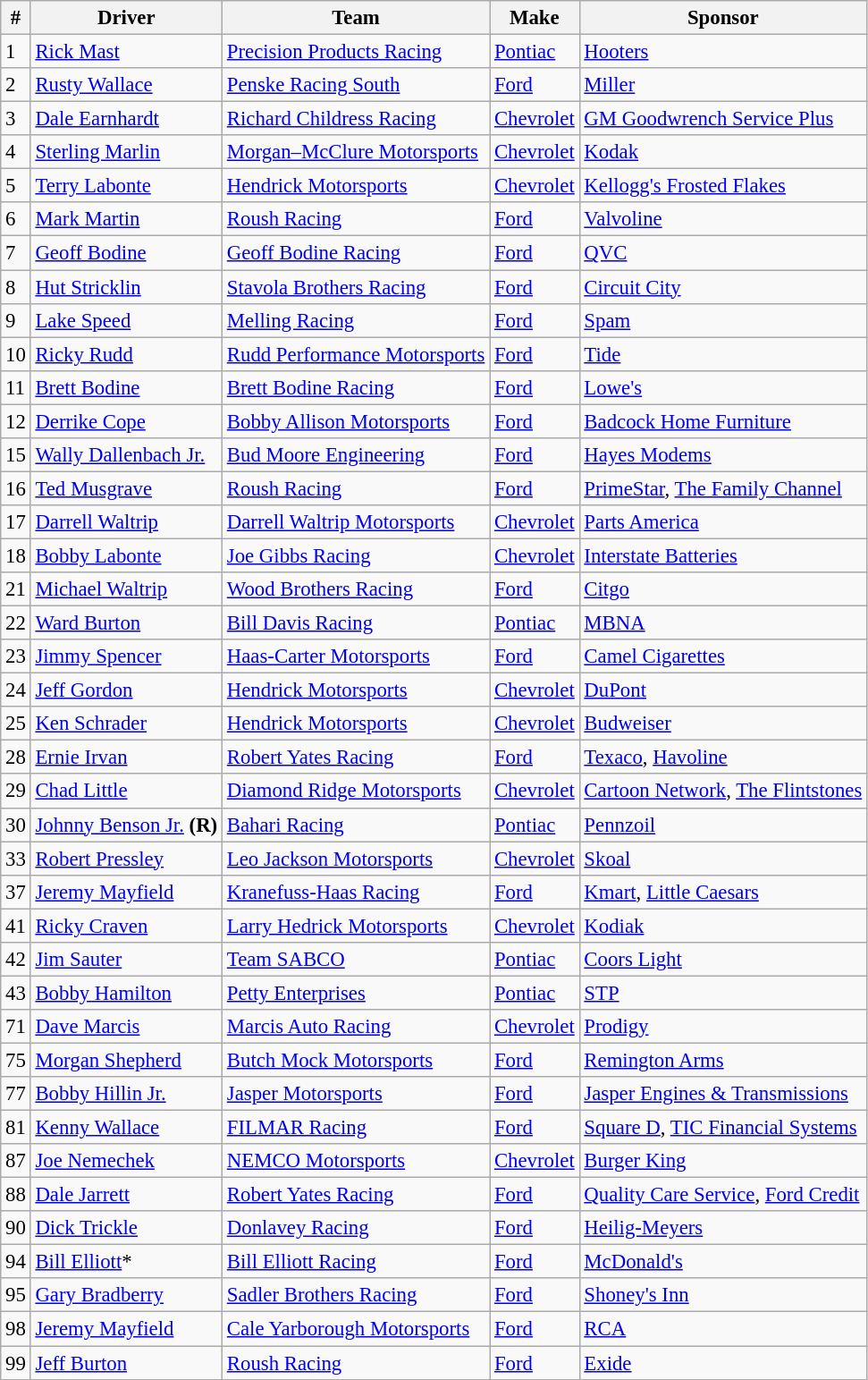<table class="wikitable" style="font-size:95%">
<tr>
<th>#</th>
<th>Driver</th>
<th>Team</th>
<th>Make</th>
<th>Sponsor</th>
</tr>
<tr>
<td>1</td>
<td><a href='#'>Rick Mast</a></td>
<td><a href='#'>Precision Products Racing</a></td>
<td><a href='#'>Pontiac</a></td>
<td><a href='#'>Hooters</a></td>
</tr>
<tr>
<td>2</td>
<td><a href='#'>Rusty Wallace</a></td>
<td><a href='#'>Penske Racing South</a></td>
<td><a href='#'>Ford</a></td>
<td><a href='#'>Miller</a></td>
</tr>
<tr>
<td>3</td>
<td><a href='#'>Dale Earnhardt</a></td>
<td><a href='#'>Richard Childress Racing</a></td>
<td><a href='#'>Chevrolet</a></td>
<td><a href='#'>GM Goodwrench Service Plus</a></td>
</tr>
<tr>
<td>4</td>
<td><a href='#'>Sterling Marlin</a></td>
<td><a href='#'>Morgan–McClure Motorsports</a></td>
<td><a href='#'>Chevrolet</a></td>
<td><a href='#'>Kodak</a></td>
</tr>
<tr>
<td>5</td>
<td><a href='#'>Terry Labonte</a></td>
<td><a href='#'>Hendrick Motorsports</a></td>
<td><a href='#'>Chevrolet</a></td>
<td><a href='#'>Kellogg's Frosted Flakes</a></td>
</tr>
<tr>
<td>6</td>
<td><a href='#'>Mark Martin</a></td>
<td><a href='#'>Roush Racing</a></td>
<td><a href='#'>Ford</a></td>
<td><a href='#'>Valvoline</a></td>
</tr>
<tr>
<td>7</td>
<td><a href='#'>Geoff Bodine</a></td>
<td><a href='#'>Geoff Bodine Racing</a></td>
<td><a href='#'>Ford</a></td>
<td><a href='#'>QVC</a></td>
</tr>
<tr>
<td>8</td>
<td><a href='#'>Hut Stricklin</a></td>
<td><a href='#'>Stavola Brothers Racing</a></td>
<td><a href='#'>Ford</a></td>
<td><a href='#'>Circuit City</a></td>
</tr>
<tr>
<td>9</td>
<td><a href='#'>Lake Speed</a></td>
<td><a href='#'>Melling Racing</a></td>
<td><a href='#'>Ford</a></td>
<td><a href='#'>Spam</a></td>
</tr>
<tr>
<td>10</td>
<td><a href='#'>Ricky Rudd</a></td>
<td><a href='#'>Rudd Performance Motorsports</a></td>
<td><a href='#'>Ford</a></td>
<td><a href='#'>Tide</a></td>
</tr>
<tr>
<td>11</td>
<td><a href='#'>Brett Bodine</a></td>
<td><a href='#'>Brett Bodine Racing</a></td>
<td><a href='#'>Ford</a></td>
<td><a href='#'>Lowe's</a></td>
</tr>
<tr>
<td>12</td>
<td><a href='#'>Derrike Cope</a></td>
<td><a href='#'>Bobby Allison Motorsports</a></td>
<td><a href='#'>Ford</a></td>
<td><a href='#'>Badcock Home Furniture</a></td>
</tr>
<tr>
<td>15</td>
<td><a href='#'>Wally Dallenbach Jr.</a></td>
<td><a href='#'>Bud Moore Engineering</a></td>
<td><a href='#'>Ford</a></td>
<td><a href='#'>Hayes Modems</a></td>
</tr>
<tr>
<td>16</td>
<td><a href='#'>Ted Musgrave</a></td>
<td><a href='#'>Roush Racing</a></td>
<td><a href='#'>Ford</a></td>
<td><a href='#'>PrimeStar</a>, <a href='#'>The Family Channel</a></td>
</tr>
<tr>
<td>17</td>
<td><a href='#'>Darrell Waltrip</a></td>
<td><a href='#'>Darrell Waltrip Motorsports</a></td>
<td><a href='#'>Chevrolet</a></td>
<td><a href='#'>Parts America</a></td>
</tr>
<tr>
<td>18</td>
<td><a href='#'>Bobby Labonte</a></td>
<td><a href='#'>Joe Gibbs Racing</a></td>
<td><a href='#'>Chevrolet</a></td>
<td><a href='#'>Interstate Batteries</a></td>
</tr>
<tr>
<td>21</td>
<td><a href='#'>Michael Waltrip</a></td>
<td><a href='#'>Wood Brothers Racing</a></td>
<td><a href='#'>Ford</a></td>
<td><a href='#'>Citgo</a></td>
</tr>
<tr>
<td>22</td>
<td><a href='#'>Ward Burton</a></td>
<td><a href='#'>Bill Davis Racing</a></td>
<td><a href='#'>Pontiac</a></td>
<td><a href='#'>MBNA</a></td>
</tr>
<tr>
<td>23</td>
<td><a href='#'>Jimmy Spencer</a></td>
<td><a href='#'>Haas-Carter Motorsports</a></td>
<td><a href='#'>Ford</a></td>
<td><a href='#'>Camel Cigarettes</a></td>
</tr>
<tr>
<td>24</td>
<td><a href='#'>Jeff Gordon</a></td>
<td><a href='#'>Hendrick Motorsports</a></td>
<td><a href='#'>Chevrolet</a></td>
<td><a href='#'>DuPont</a></td>
</tr>
<tr>
<td>25</td>
<td><a href='#'>Ken Schrader</a></td>
<td><a href='#'>Hendrick Motorsports</a></td>
<td><a href='#'>Chevrolet</a></td>
<td><a href='#'>Budweiser</a></td>
</tr>
<tr>
<td>28</td>
<td><a href='#'>Ernie Irvan</a></td>
<td><a href='#'>Robert Yates Racing</a></td>
<td><a href='#'>Ford</a></td>
<td><a href='#'>Texaco</a>, <a href='#'>Havoline</a></td>
</tr>
<tr>
<td>29</td>
<td><a href='#'>Chad Little</a></td>
<td><a href='#'>Diamond Ridge Motorsports</a></td>
<td><a href='#'>Chevrolet</a></td>
<td><a href='#'>Cartoon Network</a>, <a href='#'>The Flintstones</a></td>
</tr>
<tr>
<td>30</td>
<td><a href='#'>Johnny Benson Jr.</a> <strong>(R)</strong></td>
<td><a href='#'>Bahari Racing</a></td>
<td><a href='#'>Pontiac</a></td>
<td><a href='#'>Pennzoil</a></td>
</tr>
<tr>
<td>33</td>
<td><a href='#'>Robert Pressley</a></td>
<td><a href='#'>Leo Jackson Motorsports</a></td>
<td><a href='#'>Chevrolet</a></td>
<td><a href='#'>Skoal</a></td>
</tr>
<tr>
<td>37</td>
<td><a href='#'>Jeremy Mayfield</a></td>
<td><a href='#'>Kranefuss-Haas Racing</a></td>
<td><a href='#'>Ford</a></td>
<td><a href='#'>Kmart</a>, <a href='#'>Little Caesars</a></td>
</tr>
<tr>
<td>41</td>
<td><a href='#'>Ricky Craven</a></td>
<td><a href='#'>Larry Hedrick Motorsports</a></td>
<td><a href='#'>Chevrolet</a></td>
<td><a href='#'>Kodiak</a></td>
</tr>
<tr>
<td>42</td>
<td><a href='#'>Jim Sauter</a></td>
<td><a href='#'>Team SABCO</a></td>
<td><a href='#'>Pontiac</a></td>
<td><a href='#'>Coors Light</a></td>
</tr>
<tr>
<td>43</td>
<td><a href='#'>Bobby Hamilton</a></td>
<td><a href='#'>Petty Enterprises</a></td>
<td><a href='#'>Pontiac</a></td>
<td><a href='#'>STP</a></td>
</tr>
<tr>
<td>71</td>
<td><a href='#'>Dave Marcis</a></td>
<td><a href='#'>Marcis Auto Racing</a></td>
<td><a href='#'>Chevrolet</a></td>
<td><a href='#'>Prodigy</a></td>
</tr>
<tr>
<td>75</td>
<td><a href='#'>Morgan Shepherd</a></td>
<td><a href='#'>Butch Mock Motorsports</a></td>
<td><a href='#'>Ford</a></td>
<td><a href='#'>Remington Arms</a></td>
</tr>
<tr>
<td>77</td>
<td><a href='#'>Bobby Hillin Jr.</a></td>
<td><a href='#'>Jasper Motorsports</a></td>
<td><a href='#'>Ford</a></td>
<td><a href='#'>Jasper Engines & Transmissions</a></td>
</tr>
<tr>
<td>81</td>
<td><a href='#'>Kenny Wallace</a></td>
<td><a href='#'>FILMAR Racing</a></td>
<td><a href='#'>Ford</a></td>
<td><a href='#'>Square D</a>, <a href='#'>TIC Financial Systems</a></td>
</tr>
<tr>
<td>87</td>
<td><a href='#'>Joe Nemechek</a></td>
<td><a href='#'>NEMCO Motorsports</a></td>
<td><a href='#'>Chevrolet</a></td>
<td><a href='#'>Burger King</a></td>
</tr>
<tr>
<td>88</td>
<td><a href='#'>Dale Jarrett</a></td>
<td><a href='#'>Robert Yates Racing</a></td>
<td><a href='#'>Ford</a></td>
<td><a href='#'>Quality Care Service</a>, <a href='#'>Ford Credit</a></td>
</tr>
<tr>
<td>90</td>
<td><a href='#'>Dick Trickle</a></td>
<td><a href='#'>Donlavey Racing</a></td>
<td><a href='#'>Ford</a></td>
<td><a href='#'>Heilig-Meyers</a></td>
</tr>
<tr>
<td>94</td>
<td><a href='#'>Bill Elliott</a>*</td>
<td><a href='#'>Bill Elliott Racing</a></td>
<td><a href='#'>Ford</a></td>
<td><a href='#'>McDonald's</a></td>
</tr>
<tr>
<td>95</td>
<td><a href='#'>Gary Bradberry</a></td>
<td><a href='#'>Sadler Brothers Racing</a></td>
<td><a href='#'>Ford</a></td>
<td><a href='#'>Shoney's Inn</a></td>
</tr>
<tr>
<td>98</td>
<td><a href='#'>Jeremy Mayfield</a></td>
<td><a href='#'>Cale Yarborough Motorsports</a></td>
<td><a href='#'>Ford</a></td>
<td><a href='#'>RCA</a></td>
</tr>
<tr>
<td>99</td>
<td><a href='#'>Jeff Burton</a></td>
<td><a href='#'>Roush Racing</a></td>
<td><a href='#'>Ford</a></td>
<td><a href='#'>Exide</a></td>
</tr>
</table>
